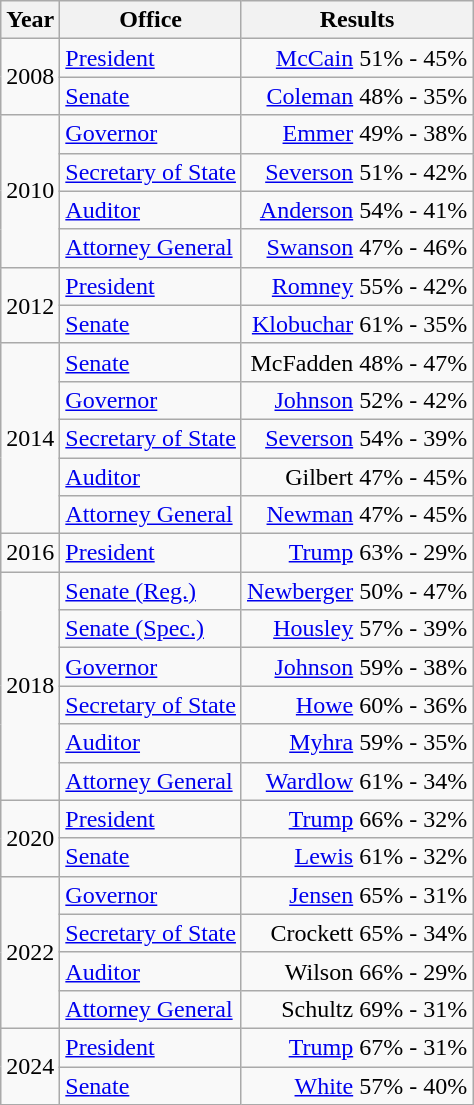<table class=wikitable>
<tr>
<th>Year</th>
<th>Office</th>
<th>Results</th>
</tr>
<tr>
<td rowspan=2>2008</td>
<td><a href='#'>President</a></td>
<td align="right" ><a href='#'>McCain</a> 51% - 45%</td>
</tr>
<tr>
<td><a href='#'>Senate</a></td>
<td align="right" ><a href='#'>Coleman</a> 48% - 35%</td>
</tr>
<tr>
<td rowspan=4>2010</td>
<td><a href='#'>Governor</a></td>
<td align="right" ><a href='#'>Emmer</a> 49% - 38%</td>
</tr>
<tr>
<td><a href='#'>Secretary of State</a></td>
<td align="right" ><a href='#'>Severson</a> 51% - 42%</td>
</tr>
<tr>
<td><a href='#'>Auditor</a></td>
<td align="right" ><a href='#'>Anderson</a> 54% - 41%</td>
</tr>
<tr>
<td><a href='#'>Attorney General</a></td>
<td align="right" ><a href='#'>Swanson</a> 47% - 46%</td>
</tr>
<tr>
<td rowspan=2>2012</td>
<td><a href='#'>President</a></td>
<td align="right" ><a href='#'>Romney</a> 55% - 42%</td>
</tr>
<tr>
<td><a href='#'>Senate</a></td>
<td align="right" ><a href='#'>Klobuchar</a> 61% - 35%</td>
</tr>
<tr>
<td rowspan=5>2014</td>
<td><a href='#'>Senate</a></td>
<td align="right" >McFadden 48% - 47%</td>
</tr>
<tr>
<td><a href='#'>Governor</a></td>
<td align="right" ><a href='#'>Johnson</a> 52% - 42%</td>
</tr>
<tr>
<td><a href='#'>Secretary of State</a></td>
<td align="right" ><a href='#'>Severson</a> 54% - 39%</td>
</tr>
<tr>
<td><a href='#'>Auditor</a></td>
<td align="right" >Gilbert 47% - 45%</td>
</tr>
<tr>
<td><a href='#'>Attorney General</a></td>
<td align="right" ><a href='#'>Newman</a> 47% - 45%</td>
</tr>
<tr>
<td>2016</td>
<td><a href='#'>President</a></td>
<td align="right" ><a href='#'>Trump</a> 63% - 29%</td>
</tr>
<tr>
<td rowspan=6>2018</td>
<td><a href='#'>Senate (Reg.)</a></td>
<td align="right" ><a href='#'>Newberger</a> 50% - 47%</td>
</tr>
<tr>
<td><a href='#'>Senate (Spec.)</a></td>
<td align="right" ><a href='#'>Housley</a> 57% - 39%</td>
</tr>
<tr>
<td><a href='#'>Governor</a></td>
<td align="right" ><a href='#'>Johnson</a> 59% - 38%</td>
</tr>
<tr>
<td><a href='#'>Secretary of State</a></td>
<td align="right" ><a href='#'>Howe</a> 60% - 36%</td>
</tr>
<tr>
<td><a href='#'>Auditor</a></td>
<td align="right" ><a href='#'>Myhra</a> 59% - 35%</td>
</tr>
<tr>
<td><a href='#'>Attorney General</a></td>
<td align="right" ><a href='#'>Wardlow</a> 61% - 34%</td>
</tr>
<tr>
<td rowspan=2>2020</td>
<td><a href='#'>President</a></td>
<td align="right" ><a href='#'>Trump</a> 66% - 32%</td>
</tr>
<tr>
<td><a href='#'>Senate</a></td>
<td align="right" ><a href='#'>Lewis</a> 61% - 32%</td>
</tr>
<tr>
<td rowspan=4>2022</td>
<td><a href='#'>Governor</a></td>
<td align="right" ><a href='#'>Jensen</a> 65% - 31%</td>
</tr>
<tr>
<td><a href='#'>Secretary of State</a></td>
<td align="right" >Crockett 65% - 34%</td>
</tr>
<tr>
<td><a href='#'>Auditor</a></td>
<td align="right" >Wilson 66% - 29%</td>
</tr>
<tr>
<td><a href='#'>Attorney General</a></td>
<td align="right" >Schultz 69% - 31%</td>
</tr>
<tr>
<td rowspan=2>2024</td>
<td><a href='#'>President</a></td>
<td align="right" ><a href='#'>Trump</a> 67% - 31%</td>
</tr>
<tr>
<td><a href='#'>Senate</a></td>
<td align="right" ><a href='#'>White</a> 57% - 40%</td>
</tr>
</table>
